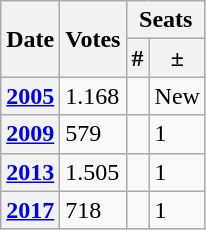<table class="wikitable">
<tr>
<th rowspan="2">Date</th>
<th rowspan="2">Votes</th>
<th colspan="2">Seats</th>
</tr>
<tr>
<th>#</th>
<th>±</th>
</tr>
<tr>
<th><a href='#'>2005</a></th>
<td>1.168</td>
<td></td>
<td>New</td>
</tr>
<tr>
<th><a href='#'>2009</a></th>
<td>579</td>
<td></td>
<td> 1</td>
</tr>
<tr>
<th><a href='#'>2013</a></th>
<td>1.505</td>
<td></td>
<td> 1</td>
</tr>
<tr>
<th><a href='#'>2017</a></th>
<td>718</td>
<td></td>
<td> 1</td>
</tr>
</table>
